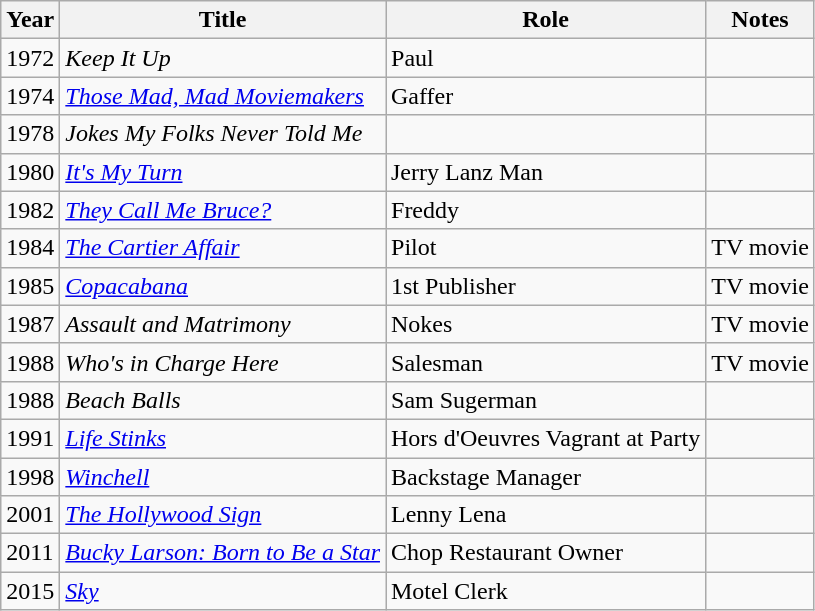<table class="wikitable">
<tr>
<th>Year</th>
<th>Title</th>
<th>Role</th>
<th>Notes</th>
</tr>
<tr>
<td>1972</td>
<td><em>Keep It Up</em></td>
<td>Paul</td>
<td></td>
</tr>
<tr>
<td>1974</td>
<td><em><a href='#'>Those Mad, Mad Moviemakers</a></em></td>
<td>Gaffer</td>
<td></td>
</tr>
<tr>
<td>1978</td>
<td><em>Jokes My Folks Never Told Me</em></td>
<td></td>
<td></td>
</tr>
<tr>
<td>1980</td>
<td><em><a href='#'>It's My Turn</a></em></td>
<td>Jerry Lanz Man</td>
<td></td>
</tr>
<tr>
<td>1982</td>
<td><em><a href='#'>They Call Me Bruce?</a></em></td>
<td>Freddy</td>
<td></td>
</tr>
<tr>
<td>1984</td>
<td><em><a href='#'>The Cartier Affair</a></em></td>
<td>Pilot</td>
<td>TV movie</td>
</tr>
<tr>
<td>1985</td>
<td><em><a href='#'>Copacabana</a></em></td>
<td>1st Publisher</td>
<td>TV movie</td>
</tr>
<tr>
<td>1987</td>
<td><em>Assault and Matrimony</em></td>
<td>Nokes</td>
<td>TV movie</td>
</tr>
<tr>
<td>1988</td>
<td><em>Who's in Charge Here</em></td>
<td>Salesman</td>
<td>TV movie</td>
</tr>
<tr>
<td>1988</td>
<td><em>Beach Balls</em></td>
<td>Sam Sugerman</td>
<td></td>
</tr>
<tr>
<td>1991</td>
<td><em><a href='#'>Life Stinks</a></em></td>
<td>Hors d'Oeuvres Vagrant at Party</td>
<td></td>
</tr>
<tr>
<td>1998</td>
<td><em><a href='#'>Winchell</a></em></td>
<td>Backstage Manager</td>
<td></td>
</tr>
<tr>
<td>2001</td>
<td><em><a href='#'>The Hollywood Sign</a></em></td>
<td>Lenny Lena</td>
<td></td>
</tr>
<tr>
<td>2011</td>
<td><em><a href='#'>Bucky Larson: Born to Be a Star</a></em></td>
<td>Chop Restaurant Owner</td>
<td></td>
</tr>
<tr>
<td>2015</td>
<td><em><a href='#'>Sky</a></em></td>
<td>Motel Clerk</td>
<td></td>
</tr>
</table>
